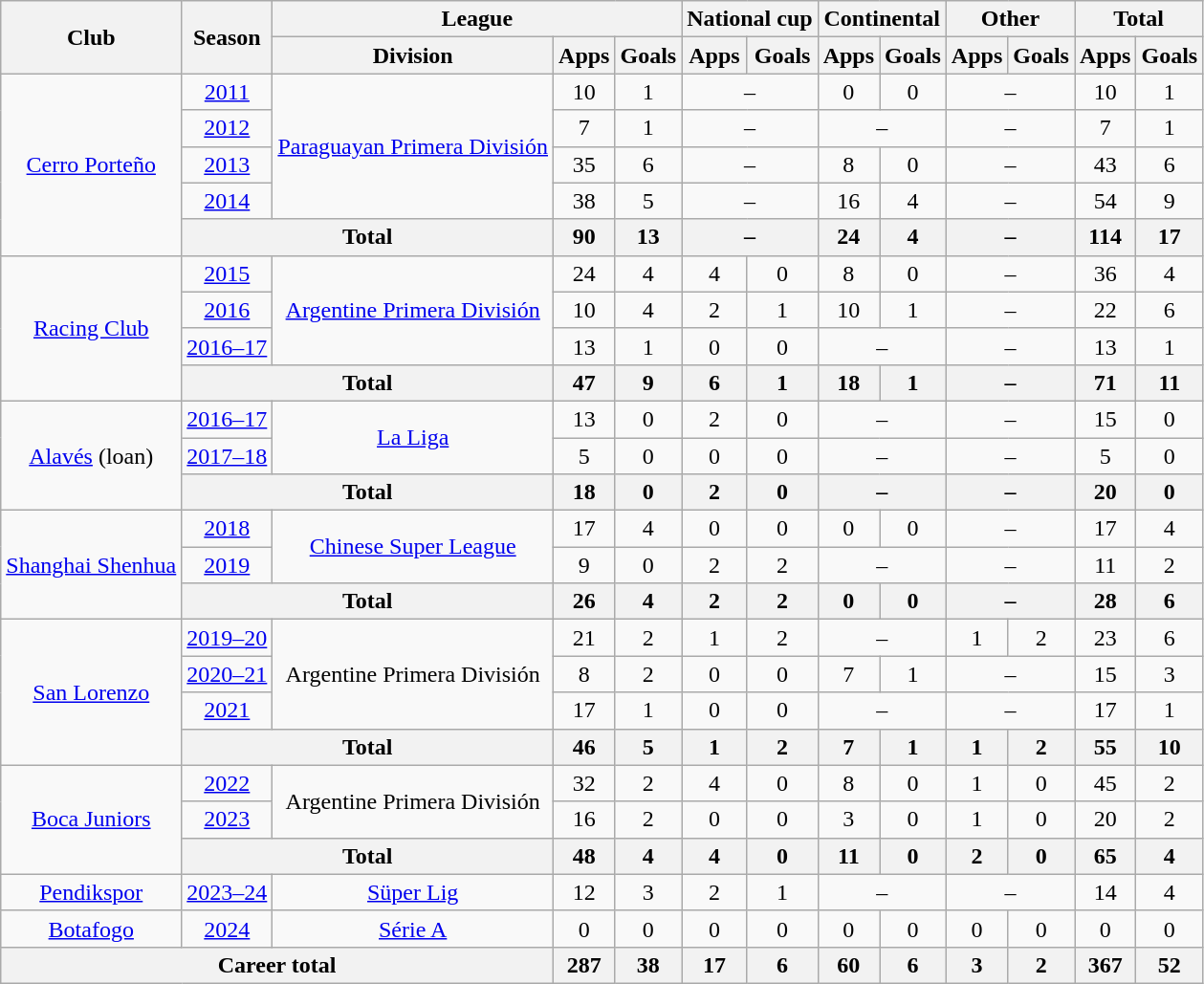<table class="wikitable" style="text-align: center;">
<tr>
<th rowspan="2">Club</th>
<th rowspan="2">Season</th>
<th colspan="3">League</th>
<th colspan="2">National cup</th>
<th colspan="2">Continental</th>
<th colspan="2">Other</th>
<th colspan="2">Total</th>
</tr>
<tr>
<th>Division</th>
<th>Apps</th>
<th>Goals</th>
<th>Apps</th>
<th>Goals</th>
<th>Apps</th>
<th>Goals</th>
<th>Apps</th>
<th>Goals</th>
<th>Apps</th>
<th>Goals</th>
</tr>
<tr>
<td rowspan="5"><a href='#'>Cerro Porteño</a></td>
<td><a href='#'>2011</a></td>
<td rowspan="4"><a href='#'>Paraguayan Primera División</a></td>
<td>10</td>
<td>1</td>
<td colspan="2">–</td>
<td>0</td>
<td>0</td>
<td colspan="2">–</td>
<td>10</td>
<td>1</td>
</tr>
<tr>
<td><a href='#'>2012</a></td>
<td>7</td>
<td>1</td>
<td colspan="2">–</td>
<td colspan="2">–</td>
<td colspan="2">–</td>
<td>7</td>
<td>1</td>
</tr>
<tr>
<td><a href='#'>2013</a></td>
<td>35</td>
<td>6</td>
<td colspan="2">–</td>
<td>8</td>
<td>0</td>
<td colspan="2">–</td>
<td>43</td>
<td>6</td>
</tr>
<tr>
<td><a href='#'>2014</a></td>
<td>38</td>
<td>5</td>
<td colspan="2">–</td>
<td>16</td>
<td>4</td>
<td colspan="2">–</td>
<td>54</td>
<td>9</td>
</tr>
<tr>
<th colspan="2">Total</th>
<th>90</th>
<th>13</th>
<th colspan="2">–</th>
<th>24</th>
<th>4</th>
<th colspan="2">–</th>
<th>114</th>
<th>17</th>
</tr>
<tr>
<td rowspan="4"><a href='#'>Racing Club</a></td>
<td><a href='#'>2015</a></td>
<td rowspan="3"><a href='#'>Argentine Primera División</a></td>
<td>24</td>
<td>4</td>
<td>4</td>
<td>0</td>
<td>8</td>
<td>0</td>
<td colspan="2">–</td>
<td>36</td>
<td>4</td>
</tr>
<tr>
<td><a href='#'>2016</a></td>
<td>10</td>
<td>4</td>
<td>2</td>
<td>1</td>
<td>10</td>
<td>1</td>
<td colspan="2">–</td>
<td>22</td>
<td>6</td>
</tr>
<tr>
<td><a href='#'>2016–17</a></td>
<td>13</td>
<td>1</td>
<td>0</td>
<td>0</td>
<td colspan="2">–</td>
<td colspan="2">–</td>
<td>13</td>
<td>1</td>
</tr>
<tr>
<th colspan="2">Total</th>
<th>47</th>
<th>9</th>
<th>6</th>
<th>1</th>
<th>18</th>
<th>1</th>
<th colspan="2">–</th>
<th>71</th>
<th>11</th>
</tr>
<tr>
<td rowspan="3"><a href='#'>Alavés</a> (loan)</td>
<td><a href='#'>2016–17</a></td>
<td rowspan="2"><a href='#'>La Liga</a></td>
<td>13</td>
<td>0</td>
<td>2</td>
<td>0</td>
<td colspan="2">–</td>
<td colspan="2">–</td>
<td>15</td>
<td>0</td>
</tr>
<tr>
<td><a href='#'>2017–18</a></td>
<td>5</td>
<td>0</td>
<td>0</td>
<td>0</td>
<td colspan="2">–</td>
<td colspan="2">–</td>
<td>5</td>
<td>0</td>
</tr>
<tr>
<th colspan="2">Total</th>
<th>18</th>
<th>0</th>
<th>2</th>
<th>0</th>
<th colspan="2">–</th>
<th colspan="2">–</th>
<th>20</th>
<th>0</th>
</tr>
<tr>
<td rowspan="3"><a href='#'>Shanghai Shenhua</a></td>
<td><a href='#'>2018</a></td>
<td rowspan="2"><a href='#'>Chinese Super League</a></td>
<td>17</td>
<td>4</td>
<td>0</td>
<td>0</td>
<td>0</td>
<td>0</td>
<td colspan="2">–</td>
<td>17</td>
<td>4</td>
</tr>
<tr>
<td><a href='#'>2019</a></td>
<td>9</td>
<td>0</td>
<td>2</td>
<td>2</td>
<td colspan="2">–</td>
<td colspan="2">–</td>
<td>11</td>
<td>2</td>
</tr>
<tr>
<th colspan="2">Total</th>
<th>26</th>
<th>4</th>
<th>2</th>
<th>2</th>
<th>0</th>
<th>0</th>
<th colspan="2">–</th>
<th>28</th>
<th>6</th>
</tr>
<tr>
<td rowspan="4"><a href='#'>San Lorenzo</a></td>
<td><a href='#'>2019–20</a></td>
<td rowspan="3">Argentine Primera División</td>
<td>21</td>
<td>2</td>
<td>1</td>
<td>2</td>
<td colspan="2">–</td>
<td>1</td>
<td>2</td>
<td>23</td>
<td>6</td>
</tr>
<tr>
<td><a href='#'>2020–21</a></td>
<td>8</td>
<td>2</td>
<td>0</td>
<td>0</td>
<td>7</td>
<td>1</td>
<td colspan="2">–</td>
<td>15</td>
<td>3</td>
</tr>
<tr>
<td><a href='#'>2021</a></td>
<td>17</td>
<td>1</td>
<td>0</td>
<td>0</td>
<td colspan="2">–</td>
<td colspan="2">–</td>
<td>17</td>
<td>1</td>
</tr>
<tr>
<th colspan="2">Total</th>
<th>46</th>
<th>5</th>
<th>1</th>
<th>2</th>
<th>7</th>
<th>1</th>
<th>1</th>
<th>2</th>
<th>55</th>
<th>10</th>
</tr>
<tr>
<td rowspan="3"><a href='#'>Boca Juniors</a></td>
<td><a href='#'>2022</a></td>
<td rowspan="2">Argentine Primera División</td>
<td>32</td>
<td>2</td>
<td>4</td>
<td>0</td>
<td>8</td>
<td>0</td>
<td>1</td>
<td>0</td>
<td>45</td>
<td>2</td>
</tr>
<tr>
<td><a href='#'>2023</a></td>
<td>16</td>
<td>2</td>
<td>0</td>
<td>0</td>
<td>3</td>
<td>0</td>
<td>1</td>
<td>0</td>
<td>20</td>
<td>2</td>
</tr>
<tr>
<th colspan="2">Total</th>
<th>48</th>
<th>4</th>
<th>4</th>
<th>0</th>
<th>11</th>
<th>0</th>
<th>2</th>
<th>0</th>
<th>65</th>
<th>4</th>
</tr>
<tr>
<td><a href='#'>Pendikspor</a></td>
<td><a href='#'>2023–24</a></td>
<td><a href='#'>Süper Lig</a></td>
<td>12</td>
<td>3</td>
<td>2</td>
<td>1</td>
<td colspan="2">–</td>
<td colspan="2">–</td>
<td>14</td>
<td>4</td>
</tr>
<tr>
<td><a href='#'>Botafogo</a></td>
<td><a href='#'>2024</a></td>
<td><a href='#'>Série A</a></td>
<td>0</td>
<td>0</td>
<td>0</td>
<td>0</td>
<td>0</td>
<td>0</td>
<td>0</td>
<td>0</td>
<td>0</td>
<td>0</td>
</tr>
<tr>
<th colspan="3">Career total</th>
<th>287</th>
<th>38</th>
<th>17</th>
<th>6</th>
<th>60</th>
<th>6</th>
<th>3</th>
<th>2</th>
<th>367</th>
<th>52</th>
</tr>
</table>
